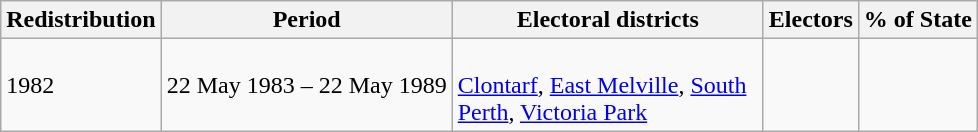<table class="wikitable">
<tr>
<th>Redistribution</th>
<th>Period</th>
<th>Electoral districts</th>
<th>Electors</th>
<th>% of State</th>
</tr>
<tr>
<td>1982</td>
<td>22 May 1983 – 22 May 1989</td>
<td width=200><br><a href='#'>Clontarf</a>, 
<a href='#'>East Melville</a>, 
<a href='#'>South Perth</a>, 
<a href='#'>Victoria Park</a></td>
<td align=right></td>
<td align=right></td>
</tr>
</table>
